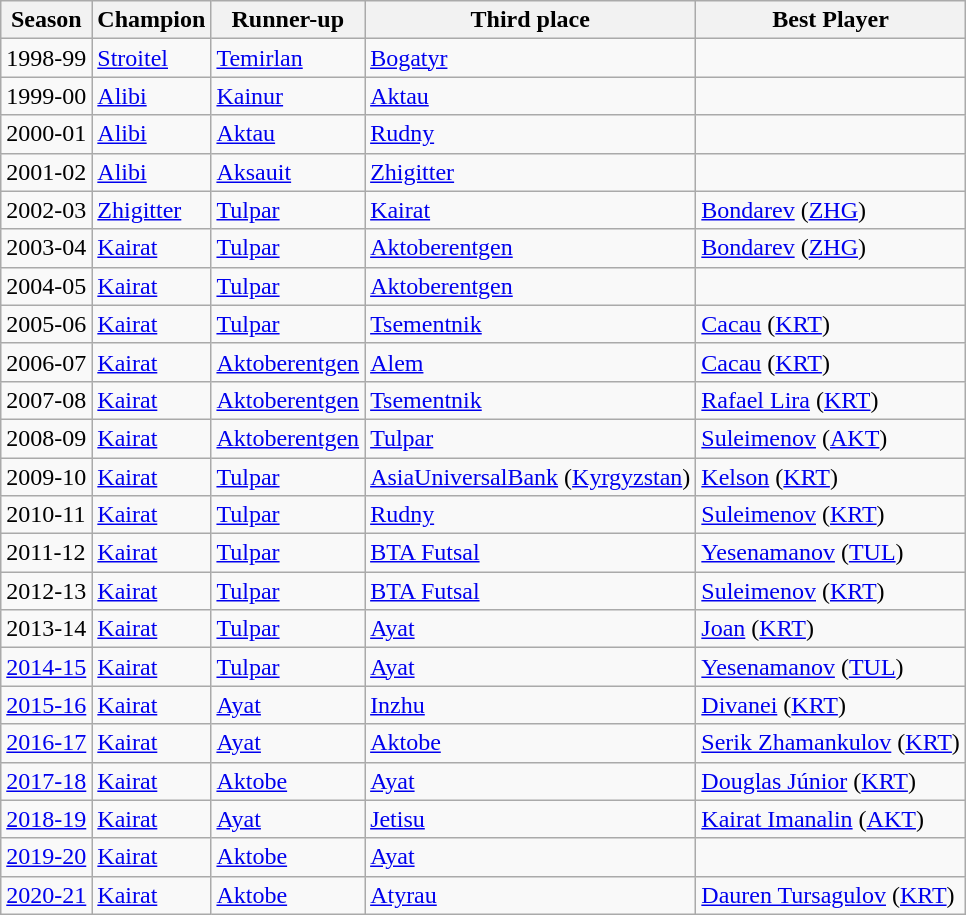<table class="wikitable">
<tr>
<th>Season</th>
<th>Champion</th>
<th>Runner-up</th>
<th>Third place</th>
<th>Best Player</th>
</tr>
<tr>
<td>1998-99</td>
<td><a href='#'>Stroitel</a></td>
<td><a href='#'>Temirlan</a></td>
<td><a href='#'>Bogatyr</a></td>
<td></td>
</tr>
<tr>
<td>1999-00</td>
<td><a href='#'>Alibi</a></td>
<td><a href='#'>Kainur</a></td>
<td><a href='#'>Aktau</a></td>
<td></td>
</tr>
<tr>
<td>2000-01</td>
<td><a href='#'>Alibi</a></td>
<td><a href='#'>Aktau</a></td>
<td><a href='#'>Rudny</a></td>
<td></td>
</tr>
<tr>
<td>2001-02</td>
<td><a href='#'>Alibi</a></td>
<td><a href='#'>Aksauit</a></td>
<td><a href='#'>Zhigitter</a></td>
<td></td>
</tr>
<tr>
<td>2002-03</td>
<td><a href='#'>Zhigitter</a></td>
<td><a href='#'>Tulpar</a></td>
<td><a href='#'>Kairat</a></td>
<td>  <a href='#'>Bondarev</a> (<a href='#'>ZHG</a>)</td>
</tr>
<tr>
<td>2003-04</td>
<td><a href='#'>Kairat</a></td>
<td><a href='#'>Tulpar</a></td>
<td><a href='#'>Aktoberentgen</a></td>
<td> <a href='#'>Bondarev</a> (<a href='#'>ZHG</a>)</td>
</tr>
<tr>
<td>2004-05</td>
<td><a href='#'>Kairat</a></td>
<td><a href='#'>Tulpar</a></td>
<td><a href='#'>Aktoberentgen</a></td>
<td></td>
</tr>
<tr>
<td>2005-06</td>
<td><a href='#'>Kairat</a></td>
<td><a href='#'>Tulpar</a></td>
<td><a href='#'>Tsementnik</a></td>
<td> <a href='#'>Cacau</a> (<a href='#'>KRT</a>)</td>
</tr>
<tr>
<td>2006-07</td>
<td><a href='#'>Kairat</a></td>
<td><a href='#'>Aktoberentgen</a></td>
<td><a href='#'>Alem</a></td>
<td> <a href='#'>Cacau</a> (<a href='#'>KRT</a>)</td>
</tr>
<tr>
<td>2007-08</td>
<td><a href='#'>Kairat</a></td>
<td><a href='#'>Aktoberentgen</a></td>
<td><a href='#'>Tsementnik</a></td>
<td> <a href='#'>Rafael Lira</a> (<a href='#'>KRT</a>)</td>
</tr>
<tr>
<td>2008-09</td>
<td><a href='#'>Kairat</a></td>
<td><a href='#'>Aktoberentgen</a></td>
<td><a href='#'>Tulpar</a></td>
<td> <a href='#'>Suleimenov</a> (<a href='#'>AKT</a>)</td>
</tr>
<tr>
<td>2009-10</td>
<td><a href='#'>Kairat</a></td>
<td><a href='#'>Tulpar</a></td>
<td><a href='#'>AsiaUniversalBank</a> (<a href='#'>Kyrgyzstan</a>)</td>
<td> <a href='#'>Kelson</a> (<a href='#'>KRT</a>)</td>
</tr>
<tr>
<td>2010-11</td>
<td><a href='#'>Kairat</a></td>
<td><a href='#'>Tulpar</a></td>
<td><a href='#'>Rudny</a></td>
<td> <a href='#'>Suleimenov</a> (<a href='#'>KRT</a>)</td>
</tr>
<tr>
<td>2011-12</td>
<td><a href='#'>Kairat</a></td>
<td><a href='#'>Tulpar</a></td>
<td><a href='#'>BTA Futsal</a></td>
<td> <a href='#'>Yesenamanov</a> (<a href='#'>TUL</a>)</td>
</tr>
<tr>
<td>2012-13</td>
<td><a href='#'>Kairat</a></td>
<td><a href='#'>Tulpar</a></td>
<td><a href='#'>BTA Futsal</a></td>
<td> <a href='#'>Suleimenov</a> (<a href='#'>KRT</a>)</td>
</tr>
<tr>
<td>2013-14</td>
<td><a href='#'>Kairat</a></td>
<td><a href='#'>Tulpar</a></td>
<td><a href='#'>Ayat</a></td>
<td> <a href='#'>Joan</a> (<a href='#'>KRT</a>)</td>
</tr>
<tr>
<td><a href='#'>2014-15</a></td>
<td><a href='#'>Kairat</a></td>
<td><a href='#'>Tulpar</a></td>
<td><a href='#'>Ayat</a></td>
<td> <a href='#'>Yesenamanov</a> (<a href='#'>TUL</a>)</td>
</tr>
<tr>
<td><a href='#'>2015-16</a></td>
<td><a href='#'>Kairat</a></td>
<td><a href='#'>Ayat</a></td>
<td><a href='#'>Inzhu</a></td>
<td> <a href='#'>Divanei</a> (<a href='#'>KRT</a>)</td>
</tr>
<tr>
<td><a href='#'>2016-17</a></td>
<td><a href='#'>Kairat</a></td>
<td><a href='#'>Ayat</a></td>
<td><a href='#'>Aktobe</a></td>
<td> <a href='#'>Serik Zhamankulov</a> (<a href='#'>KRT</a>)</td>
</tr>
<tr>
<td><a href='#'>2017-18</a></td>
<td><a href='#'>Kairat</a></td>
<td><a href='#'>Aktobe</a></td>
<td><a href='#'>Ayat</a></td>
<td> <a href='#'>Douglas Júnior</a> (<a href='#'>KRT</a>)</td>
</tr>
<tr>
<td><a href='#'>2018-19</a></td>
<td><a href='#'>Kairat</a></td>
<td><a href='#'>Ayat</a></td>
<td><a href='#'>Jetisu</a></td>
<td> <a href='#'>Kairat Imanalin</a> (<a href='#'>AKT</a>)</td>
</tr>
<tr>
<td><a href='#'>2019-20</a></td>
<td><a href='#'>Kairat</a></td>
<td><a href='#'>Aktobe</a></td>
<td><a href='#'>Ayat</a></td>
<td></td>
</tr>
<tr>
<td><a href='#'>2020-21</a></td>
<td><a href='#'>Kairat</a></td>
<td><a href='#'>Aktobe</a></td>
<td><a href='#'>Atyrau</a></td>
<td> <a href='#'>Dauren Tursagulov</a> (<a href='#'>KRT</a>)</td>
</tr>
</table>
